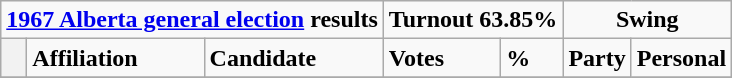<table class="wikitable">
<tr>
<td colspan="3" align=center><strong><a href='#'>1967 Alberta general election</a> results</strong></td>
<td colspan="2"><strong>Turnout 63.85%</strong></td>
<td colspan="2" align=center><strong>Swing</strong></td>
</tr>
<tr>
<th style="width: 10px;"></th>
<td><strong>Affiliation</strong></td>
<td><strong>Candidate</strong></td>
<td><strong>Votes</strong></td>
<td><strong>%</strong></td>
<td><strong>Party</strong></td>
<td><strong>Personal</strong><br>






</td>
</tr>
<tr>
</tr>
</table>
